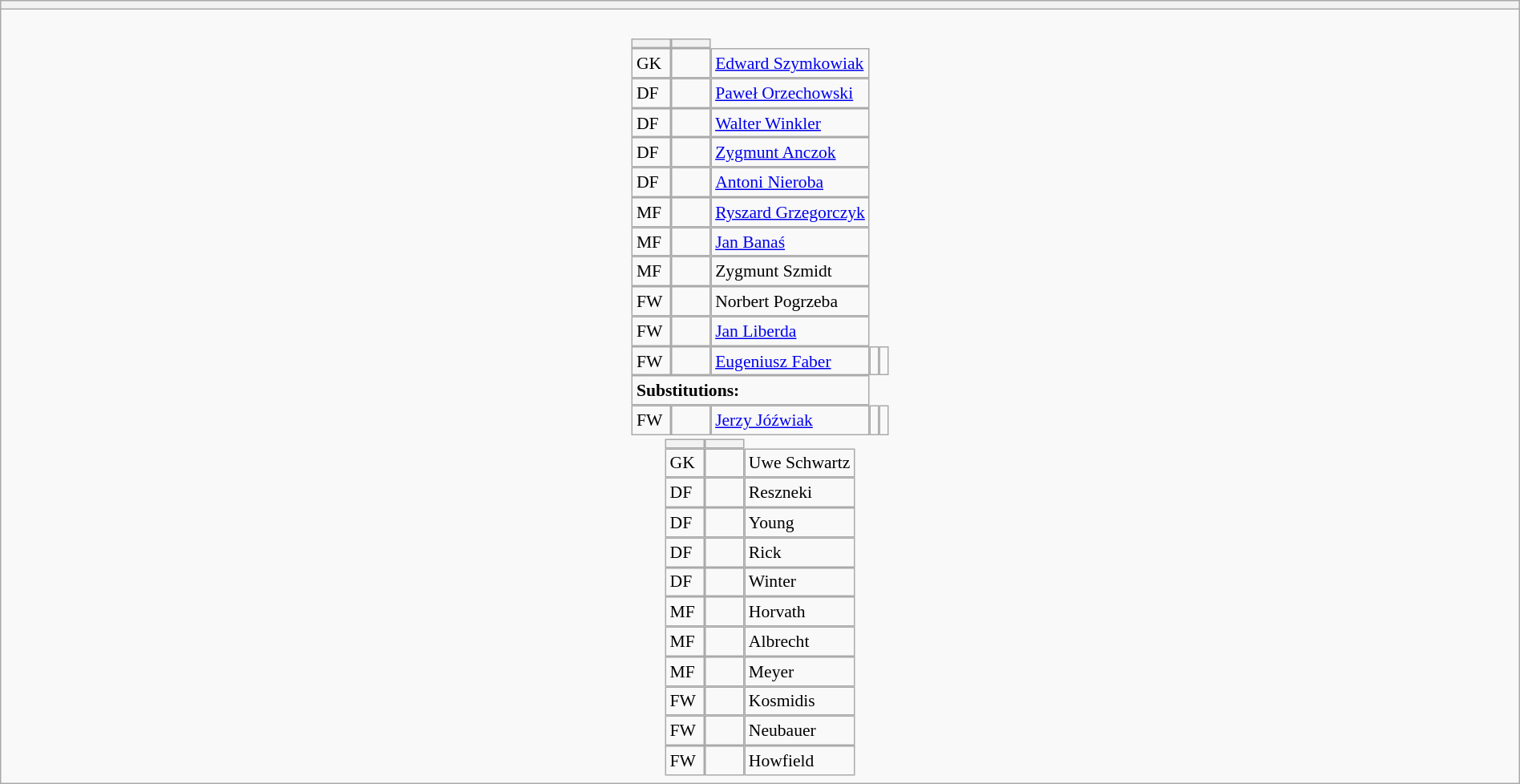<table style="width:100%" class="wikitable collapsible collapsed">
<tr>
<th></th>
</tr>
<tr>
<td><br>






<table style="font-size:90%; margin:0.2em auto;" cellspacing="0" cellpadding="0">
<tr>
<th width="25"></th>
<th width="25"></th>
</tr>
<tr>
<td>GK</td>
<td><strong> </strong></td>
<td><a href='#'>Edward Szymkowiak </a></td>
</tr>
<tr>
<td>DF</td>
<td><strong> </strong></td>
<td><a href='#'>Paweł Orzechowski</a></td>
</tr>
<tr>
<td>DF</td>
<td><strong> </strong></td>
<td><a href='#'>Walter Winkler</a></td>
</tr>
<tr>
<td>DF</td>
<td><strong> </strong></td>
<td><a href='#'>Zygmunt Anczok</a></td>
</tr>
<tr>
<td>DF</td>
<td><strong> </strong></td>
<td><a href='#'>Antoni Nieroba</a></td>
</tr>
<tr>
<td>MF</td>
<td><strong> </strong></td>
<td><a href='#'>Ryszard Grzegorczyk</a></td>
</tr>
<tr>
<td>MF</td>
<td><strong> </strong></td>
<td><a href='#'>Jan Banaś</a></td>
</tr>
<tr>
<td>MF</td>
<td><strong> </strong></td>
<td>Zygmunt Szmidt</td>
</tr>
<tr>
<td>FW</td>
<td><strong> </strong></td>
<td>Norbert Pogrzeba</td>
</tr>
<tr>
<td>FW</td>
<td><strong> </strong></td>
<td><a href='#'>Jan Liberda</a></td>
</tr>
<tr>
<td>FW</td>
<td><strong> </strong></td>
<td><a href='#'>Eugeniusz Faber</a></td>
<td></td>
<td></td>
</tr>
<tr>
<td colspan=3><strong>Substitutions:</strong></td>
</tr>
<tr>
<td>FW</td>
<td><strong> </strong></td>
<td><a href='#'>Jerzy Jóźwiak</a></td>
<td></td>
<td> </td>
</tr>
</table>
<table cellspacing="0" cellpadding="0" style="font-size:90%; margin:0.2em auto;">
<tr>
<th width="25"></th>
<th width="25"></th>
</tr>
<tr>
<td>GK</td>
<td><strong> </strong></td>
<td>Uwe Schwartz</td>
</tr>
<tr>
<td>DF</td>
<td><strong> </strong></td>
<td>Reszneki</td>
</tr>
<tr>
<td>DF</td>
<td><strong> </strong></td>
<td>Young</td>
</tr>
<tr>
<td>DF</td>
<td><strong> </strong></td>
<td>Rick</td>
</tr>
<tr>
<td>DF</td>
<td><strong> </strong></td>
<td>Winter</td>
</tr>
<tr>
<td>MF</td>
<td><strong> </strong></td>
<td>Horvath</td>
</tr>
<tr>
<td>MF</td>
<td><strong> </strong></td>
<td>Albrecht</td>
</tr>
<tr>
<td>MF</td>
<td><strong> </strong></td>
<td>Meyer</td>
</tr>
<tr>
<td>FW</td>
<td><strong> </strong></td>
<td>Kosmidis</td>
</tr>
<tr>
<td>FW</td>
<td><strong> </strong></td>
<td>Neubauer</td>
</tr>
<tr>
<td>FW</td>
<td><strong> </strong></td>
<td>Howfield </td>
</tr>
</table>
</td>
</tr>
</table>
